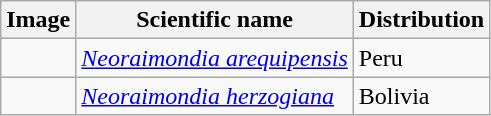<table class="wikitable">
<tr>
<th>Image</th>
<th>Scientific name</th>
<th>Distribution</th>
</tr>
<tr>
<td></td>
<td><em><a href='#'>Neoraimondia arequipensis</a></em></td>
<td>Peru</td>
</tr>
<tr>
<td></td>
<td><em><a href='#'>Neoraimondia herzogiana</a></em></td>
<td>Bolivia</td>
</tr>
</table>
